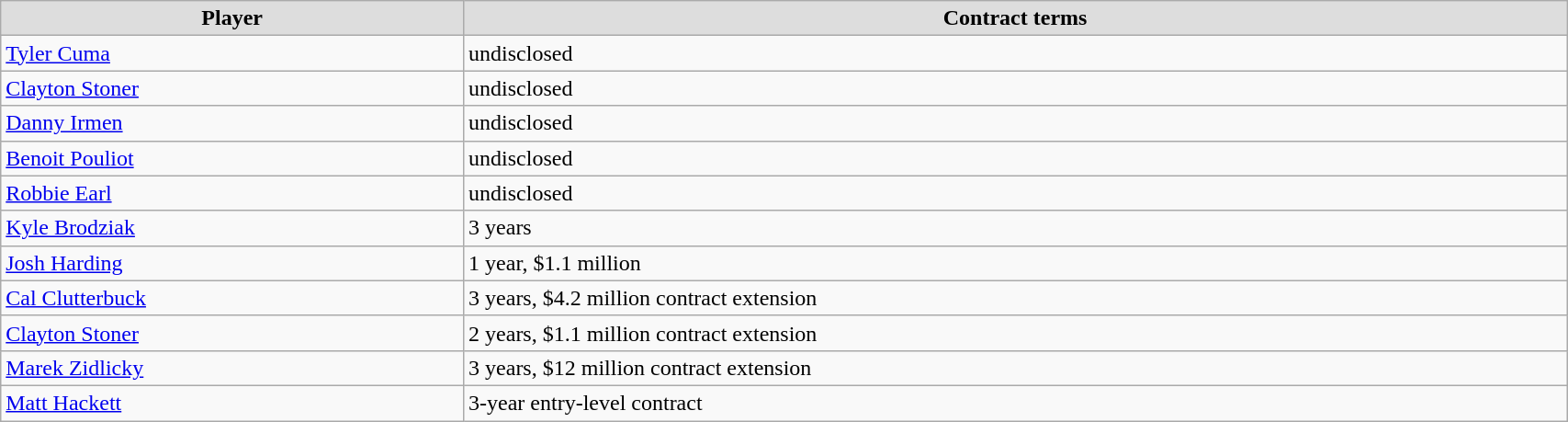<table class="wikitable" width=90%>
<tr align="center"  bgcolor="#dddddd">
<td><strong>Player</strong></td>
<td><strong>Contract terms</strong></td>
</tr>
<tr>
<td><a href='#'>Tyler Cuma</a></td>
<td>undisclosed</td>
</tr>
<tr>
<td><a href='#'>Clayton Stoner</a></td>
<td>undisclosed</td>
</tr>
<tr>
<td><a href='#'>Danny Irmen</a></td>
<td>undisclosed</td>
</tr>
<tr>
<td><a href='#'>Benoit Pouliot</a></td>
<td>undisclosed</td>
</tr>
<tr>
<td><a href='#'>Robbie Earl</a></td>
<td>undisclosed</td>
</tr>
<tr>
<td><a href='#'>Kyle Brodziak</a></td>
<td>3 years</td>
</tr>
<tr>
<td><a href='#'>Josh Harding</a></td>
<td>1 year, $1.1 million</td>
</tr>
<tr>
<td><a href='#'>Cal Clutterbuck</a></td>
<td>3 years, $4.2 million contract extension</td>
</tr>
<tr>
<td><a href='#'>Clayton Stoner</a></td>
<td>2 years, $1.1 million contract extension</td>
</tr>
<tr>
<td><a href='#'>Marek Zidlicky</a></td>
<td>3 years, $12 million contract extension</td>
</tr>
<tr>
<td><a href='#'>Matt Hackett</a></td>
<td>3-year entry-level contract</td>
</tr>
</table>
